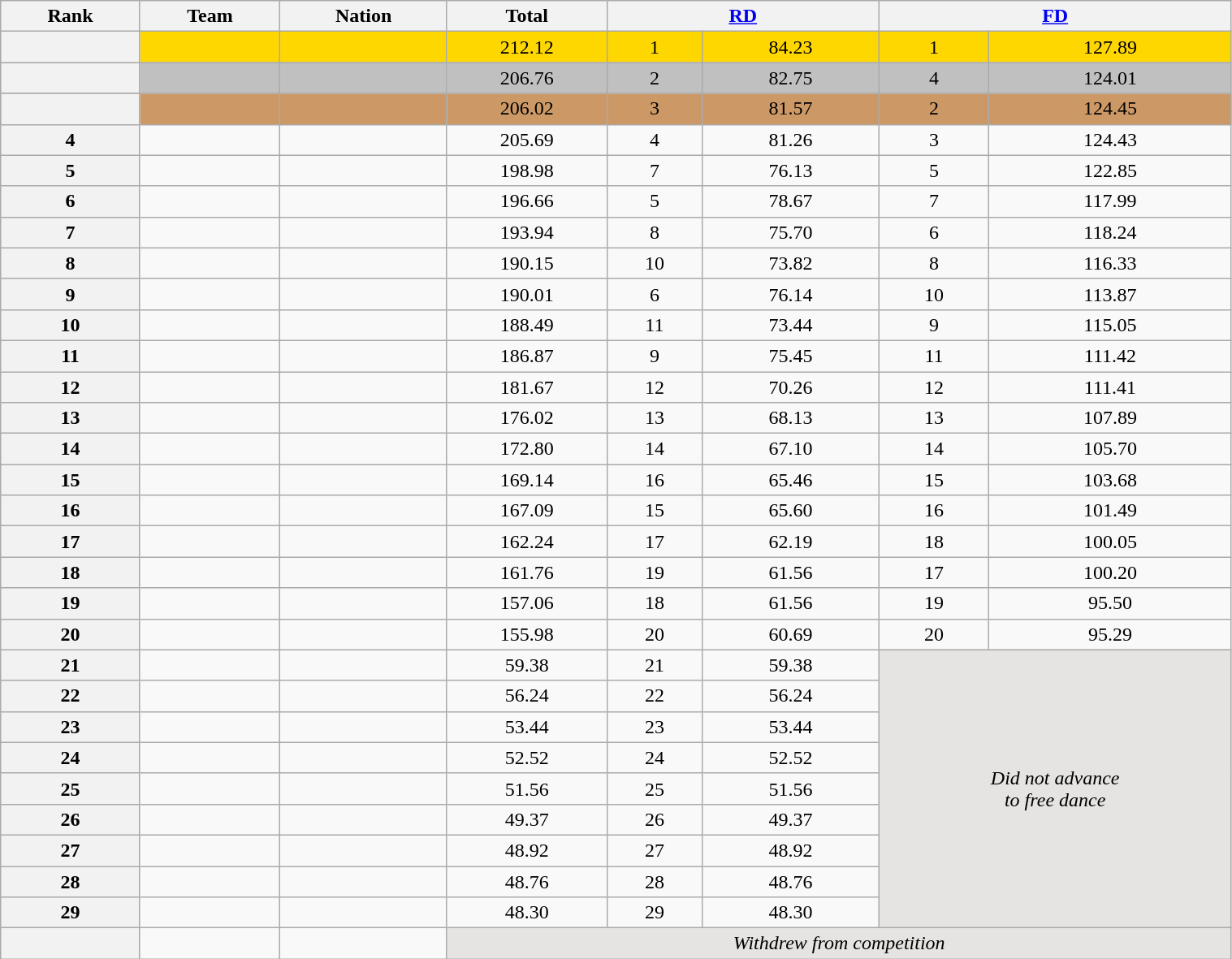<table class="wikitable sortable" style="text-align:center; width:80%">
<tr>
<th scope="col">Rank</th>
<th scope="col">Team</th>
<th scope="col">Nation</th>
<th scope="col">Total</th>
<th scope="col" colspan="2" width="80px"><a href='#'>RD</a></th>
<th scope="col" colspan="2" width="80px"><a href='#'>FD</a></th>
</tr>
<tr bgcolor="gold">
<th scope="row"></th>
<td align="left"></td>
<td align="left"></td>
<td>212.12</td>
<td>1</td>
<td>84.23</td>
<td>1</td>
<td>127.89</td>
</tr>
<tr bgcolor="silver">
<th scope="row"></th>
<td align="left"></td>
<td align="left"></td>
<td>206.76</td>
<td>2</td>
<td>82.75</td>
<td>4</td>
<td>124.01</td>
</tr>
<tr bgcolor="#cc9966">
<th scope="row"></th>
<td align="left"></td>
<td align="left"></td>
<td>206.02</td>
<td>3</td>
<td>81.57</td>
<td>2</td>
<td>124.45</td>
</tr>
<tr>
<th scope="row">4</th>
<td align="left"></td>
<td align="left"></td>
<td>205.69</td>
<td>4</td>
<td>81.26</td>
<td>3</td>
<td>124.43</td>
</tr>
<tr>
<th scope="row">5</th>
<td align="left"></td>
<td align="left"></td>
<td>198.98</td>
<td>7</td>
<td>76.13</td>
<td>5</td>
<td>122.85</td>
</tr>
<tr>
<th scope="row">6</th>
<td align="left"></td>
<td align="left"></td>
<td>196.66</td>
<td>5</td>
<td>78.67</td>
<td>7</td>
<td>117.99</td>
</tr>
<tr>
<th scope="row">7</th>
<td align="left"></td>
<td align="left"></td>
<td>193.94</td>
<td>8</td>
<td>75.70</td>
<td>6</td>
<td>118.24</td>
</tr>
<tr>
<th scope="row">8</th>
<td align="left"></td>
<td align="left"></td>
<td>190.15</td>
<td>10</td>
<td>73.82</td>
<td>8</td>
<td>116.33</td>
</tr>
<tr>
<th scope="row">9</th>
<td align="left"></td>
<td align="left"></td>
<td>190.01</td>
<td>6</td>
<td>76.14</td>
<td>10</td>
<td>113.87</td>
</tr>
<tr>
<th scope="row">10</th>
<td align="left"></td>
<td align="left"></td>
<td>188.49</td>
<td>11</td>
<td>73.44</td>
<td>9</td>
<td>115.05</td>
</tr>
<tr>
<th scope="row">11</th>
<td align="left"></td>
<td align="left"></td>
<td>186.87</td>
<td>9</td>
<td>75.45</td>
<td>11</td>
<td>111.42</td>
</tr>
<tr>
<th scope="row">12</th>
<td align="left"></td>
<td align="left"></td>
<td>181.67</td>
<td>12</td>
<td>70.26</td>
<td>12</td>
<td>111.41</td>
</tr>
<tr>
<th scope="row">13</th>
<td align="left"></td>
<td align="left"></td>
<td>176.02</td>
<td>13</td>
<td>68.13</td>
<td>13</td>
<td>107.89</td>
</tr>
<tr>
<th scope="row">14</th>
<td align="left"></td>
<td align="left"></td>
<td>172.80</td>
<td>14</td>
<td>67.10</td>
<td>14</td>
<td>105.70</td>
</tr>
<tr>
<th scope="row">15</th>
<td align="left"></td>
<td align="left"></td>
<td>169.14</td>
<td>16</td>
<td>65.46</td>
<td>15</td>
<td>103.68</td>
</tr>
<tr>
<th scope="row">16</th>
<td align="left"></td>
<td align="left"></td>
<td>167.09</td>
<td>15</td>
<td>65.60</td>
<td>16</td>
<td>101.49</td>
</tr>
<tr>
<th scope="row">17</th>
<td align="left"></td>
<td align="left"></td>
<td>162.24</td>
<td>17</td>
<td>62.19</td>
<td>18</td>
<td>100.05</td>
</tr>
<tr>
<th scope="row">18</th>
<td align="left"></td>
<td align="left"></td>
<td>161.76</td>
<td>19</td>
<td>61.56</td>
<td>17</td>
<td>100.20</td>
</tr>
<tr>
<th scope="row">19</th>
<td align="left"></td>
<td align="left"></td>
<td>157.06</td>
<td>18</td>
<td>61.56</td>
<td>19</td>
<td>95.50</td>
</tr>
<tr>
<th scope="row">20</th>
<td align="left"></td>
<td align="left"></td>
<td>155.98</td>
<td>20</td>
<td>60.69</td>
<td>20</td>
<td>95.29</td>
</tr>
<tr>
<th scope="row">21</th>
<td align="left"></td>
<td align="left"></td>
<td>59.38</td>
<td>21</td>
<td>59.38</td>
<td colspan="2" rowspan="9" bgcolor="e5e4e2"><em>Did not advance<br>to free dance</em></td>
</tr>
<tr>
<th scope="row">22</th>
<td align="left"></td>
<td align="left"></td>
<td>56.24</td>
<td>22</td>
<td>56.24</td>
</tr>
<tr>
<th scope="row">23</th>
<td align="left"></td>
<td align="left"></td>
<td>53.44</td>
<td>23</td>
<td>53.44</td>
</tr>
<tr>
<th scope="row">24</th>
<td align="left"></td>
<td align="left"></td>
<td>52.52</td>
<td>24</td>
<td>52.52</td>
</tr>
<tr>
<th scope="row">25</th>
<td align="left"></td>
<td align="left"></td>
<td>51.56</td>
<td>25</td>
<td>51.56</td>
</tr>
<tr>
<th scope="row">26</th>
<td align="left"></td>
<td align="left"></td>
<td>49.37</td>
<td>26</td>
<td>49.37</td>
</tr>
<tr>
<th scope="row">27</th>
<td align="left"></td>
<td align="left"></td>
<td>48.92</td>
<td>27</td>
<td>48.92</td>
</tr>
<tr>
<th scope="row">28</th>
<td align="left"></td>
<td align="left"></td>
<td>48.76</td>
<td>28</td>
<td>48.76</td>
</tr>
<tr>
<th scope="row">29</th>
<td align="left"></td>
<td align="left"></td>
<td>48.30</td>
<td>29</td>
<td>48.30</td>
</tr>
<tr>
<th scope="row"></th>
<td align="left"></td>
<td align="left"></td>
<td colspan=5 bgcolor="e5e4e2" align="center"><em>Withdrew from competition</em></td>
</tr>
</table>
